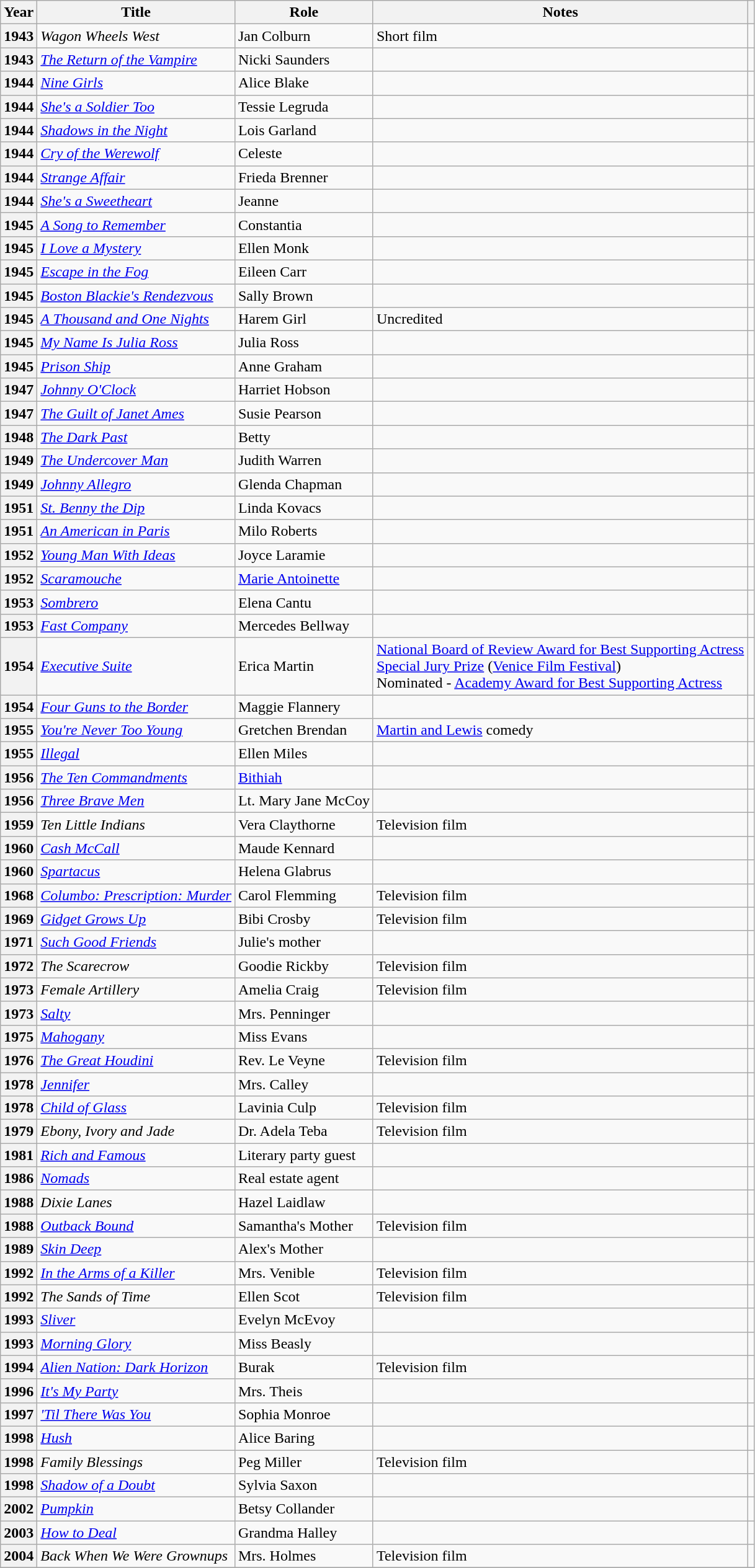<table class="wikitable sortable plainrowheaders">
<tr>
<th>Year</th>
<th>Title</th>
<th>Role</th>
<th class="unsortable">Notes</th>
<th class="unsortable"></th>
</tr>
<tr>
<th scope="row">1943</th>
<td><em>Wagon Wheels West</em></td>
<td>Jan Colburn</td>
<td>Short film</td>
<td style="text-align:center;"></td>
</tr>
<tr>
<th scope="row">1943</th>
<td data-sort-value="Return Vampire"><em><a href='#'>The Return of the Vampire</a></em></td>
<td>Nicki Saunders</td>
<td></td>
<td style="text-align:center;"></td>
</tr>
<tr>
<th scope="row">1944</th>
<td><em><a href='#'>Nine Girls</a></em></td>
<td>Alice Blake</td>
<td></td>
<td style="text-align:center;"></td>
</tr>
<tr>
<th scope="row">1944</th>
<td><em><a href='#'>She's a Soldier Too</a></em></td>
<td>Tessie Legruda</td>
<td></td>
<td style="text-align:center;"></td>
</tr>
<tr>
<th scope="row">1944</th>
<td><em><a href='#'>Shadows in the Night</a></em></td>
<td>Lois Garland</td>
<td></td>
<td style="text-align:center;"></td>
</tr>
<tr>
<th scope="row">1944</th>
<td><em><a href='#'>Cry of the Werewolf</a></em></td>
<td>Celeste</td>
<td></td>
<td style="text-align:center;"></td>
</tr>
<tr>
<th scope="row">1944</th>
<td><em><a href='#'>Strange Affair</a></em></td>
<td>Frieda Brenner</td>
<td></td>
<td style="text-align:center;"></td>
</tr>
<tr>
<th scope="row">1944</th>
<td><em><a href='#'>She's a Sweetheart</a></em></td>
<td>Jeanne</td>
<td></td>
<td style="text-align:center;"></td>
</tr>
<tr>
<th scope="row">1945</th>
<td data-sort-value="Song Remember"><em><a href='#'>A Song to Remember</a></em></td>
<td>Constantia</td>
<td></td>
<td style="text-align:center;"></td>
</tr>
<tr>
<th scope="row">1945</th>
<td><em><a href='#'>I Love a Mystery</a></em></td>
<td>Ellen Monk</td>
<td></td>
<td style="text-align:center;"></td>
</tr>
<tr>
<th scope="row">1945</th>
<td><em><a href='#'>Escape in the Fog</a></em></td>
<td>Eileen Carr</td>
<td></td>
<td style="text-align:center;"></td>
</tr>
<tr>
<th scope="row">1945</th>
<td><em><a href='#'>Boston Blackie's Rendezvous</a></em></td>
<td>Sally Brown</td>
<td></td>
<td style="text-align:center;"></td>
</tr>
<tr>
<th scope="row">1945</th>
<td data-sort-value="Thousand One"><em><a href='#'>A Thousand and One Nights</a></em></td>
<td>Harem Girl</td>
<td>Uncredited</td>
<td style="text-align:center;"></td>
</tr>
<tr>
<th scope="row">1945</th>
<td><em><a href='#'>My Name Is Julia Ross</a></em></td>
<td>Julia Ross</td>
<td></td>
<td style="text-align:center;"></td>
</tr>
<tr>
<th scope="row">1945</th>
<td><em><a href='#'>Prison Ship</a></em></td>
<td>Anne Graham</td>
<td></td>
<td style="text-align:center;"></td>
</tr>
<tr>
<th scope="row">1947</th>
<td><em><a href='#'>Johnny O'Clock</a></em></td>
<td>Harriet Hobson</td>
<td></td>
<td style="text-align:center;"></td>
</tr>
<tr>
<th scope="row">1947</th>
<td data-sort-value="Guilt of Janet"><em><a href='#'>The Guilt of Janet Ames</a></em></td>
<td>Susie Pearson</td>
<td></td>
<td style="text-align:center;"></td>
</tr>
<tr>
<th scope="row">1948</th>
<td data-sort-value="Dark Past"><em><a href='#'>The Dark Past</a></em></td>
<td>Betty</td>
<td></td>
<td style="text-align:center;"></td>
</tr>
<tr>
<th scope="row">1949</th>
<td data-sort-value="Undercover"><em><a href='#'>The Undercover Man</a></em></td>
<td>Judith Warren</td>
<td></td>
<td style="text-align:center;"></td>
</tr>
<tr>
<th scope="row">1949</th>
<td><em><a href='#'>Johnny Allegro</a></em></td>
<td>Glenda Chapman</td>
<td></td>
<td style="text-align:center;"></td>
</tr>
<tr>
<th scope="row">1951</th>
<td><em><a href='#'>St. Benny the Dip</a></em></td>
<td>Linda Kovacs</td>
<td></td>
<td style="text-align:center;"></td>
</tr>
<tr>
<th scope="row">1951</th>
<td data-sort-value="American Paris"><em><a href='#'>An American in Paris</a></em></td>
<td>Milo Roberts</td>
<td></td>
<td style="text-align:center;"></td>
</tr>
<tr>
<th scope="row">1952</th>
<td><em><a href='#'>Young Man With Ideas</a></em></td>
<td>Joyce Laramie</td>
<td></td>
<td style="text-align:center;"></td>
</tr>
<tr>
<th scope="row">1952</th>
<td><em><a href='#'>Scaramouche</a></em></td>
<td><a href='#'>Marie Antoinette</a></td>
<td></td>
<td style="text-align:center;"></td>
</tr>
<tr>
<th scope="row">1953</th>
<td><em><a href='#'>Sombrero</a></em></td>
<td>Elena Cantu</td>
<td></td>
<td style="text-align:center;"></td>
</tr>
<tr>
<th scope="row">1953</th>
<td><em><a href='#'>Fast Company</a></em></td>
<td>Mercedes Bellway</td>
<td></td>
<td style="text-align:center;"></td>
</tr>
<tr>
<th scope="row">1954</th>
<td><em><a href='#'>Executive Suite</a></em></td>
<td>Erica Martin</td>
<td><a href='#'>National Board of Review Award for Best Supporting Actress</a><br><a href='#'>Special Jury Prize</a> (<a href='#'>Venice Film Festival</a>)<br>Nominated - <a href='#'>Academy Award for Best Supporting Actress</a></td>
<td style="text-align:center;"></td>
</tr>
<tr>
<th scope="row">1954</th>
<td><em><a href='#'>Four Guns to the Border</a></em></td>
<td>Maggie Flannery</td>
<td></td>
<td style="text-align:center;"></td>
</tr>
<tr>
<th scope="row">1955</th>
<td><em><a href='#'>You're Never Too Young</a></em></td>
<td>Gretchen Brendan</td>
<td><a href='#'>Martin and Lewis</a> comedy</td>
<td style="text-align:center;"></td>
</tr>
<tr>
<th scope="row">1955</th>
<td><em><a href='#'>Illegal</a></em></td>
<td>Ellen Miles</td>
<td></td>
<td style="text-align:center;"></td>
</tr>
<tr>
<th scope="row">1956</th>
<td data-sort-value="Ten Commandments"><em><a href='#'>The Ten Commandments</a></em></td>
<td><a href='#'>Bithiah</a></td>
<td></td>
<td style="text-align:center;"></td>
</tr>
<tr>
<th scope="row">1956</th>
<td><em><a href='#'>Three Brave Men</a></em></td>
<td>Lt. Mary Jane McCoy</td>
<td></td>
<td style="text-align:center;"></td>
</tr>
<tr>
<th scope="row">1959</th>
<td><em>Ten Little Indians</em></td>
<td>Vera Claythorne</td>
<td>Television film</td>
<td style="text-align:center;"></td>
</tr>
<tr>
<th scope="row">1960</th>
<td><em><a href='#'>Cash McCall</a></em></td>
<td>Maude Kennard</td>
<td></td>
<td style="text-align:center;"></td>
</tr>
<tr>
<th scope="row">1960</th>
<td><em><a href='#'>Spartacus</a></em></td>
<td>Helena Glabrus</td>
<td></td>
<td style="text-align:center;"></td>
</tr>
<tr>
<th scope="row">1968</th>
<td><em><a href='#'>Columbo: Prescription: Murder</a></em></td>
<td>Carol Flemming</td>
<td>Television film</td>
<td style="text-align:center;"></td>
</tr>
<tr>
<th scope="row">1969</th>
<td><em><a href='#'>Gidget Grows Up</a></em></td>
<td>Bibi Crosby</td>
<td>Television film</td>
<td style="text-align:center;"></td>
</tr>
<tr>
<th scope="row">1971</th>
<td><em><a href='#'>Such Good Friends</a></em></td>
<td>Julie's mother</td>
<td></td>
<td style="text-align:center;"></td>
</tr>
<tr>
<th scope="row">1972</th>
<td data-sort-value="Scarecrow"><em>The Scarecrow</em></td>
<td>Goodie Rickby</td>
<td>Television film</td>
<td style="text-align:center;"></td>
</tr>
<tr>
<th scope="row">1973</th>
<td><em>Female Artillery</em></td>
<td>Amelia Craig</td>
<td>Television film</td>
<td style="text-align:center;"></td>
</tr>
<tr>
<th scope="row">1973</th>
<td><em><a href='#'>Salty</a></em></td>
<td>Mrs. Penninger</td>
<td></td>
<td style="text-align:center;"></td>
</tr>
<tr>
<th scope="row">1975</th>
<td><em><a href='#'>Mahogany</a></em></td>
<td>Miss Evans</td>
<td></td>
<td style="text-align:center;"></td>
</tr>
<tr>
<th scope="row">1976</th>
<td data-sort-value="Great Houdini"><em><a href='#'>The Great Houdini</a></em></td>
<td>Rev. Le Veyne</td>
<td>Television film</td>
<td style="text-align:center;"></td>
</tr>
<tr>
<th scope="row">1978</th>
<td><em><a href='#'>Jennifer</a></em></td>
<td>Mrs. Calley</td>
<td></td>
<td style="text-align:center;"></td>
</tr>
<tr>
<th scope="row">1978</th>
<td><em><a href='#'>Child of Glass</a></em></td>
<td>Lavinia Culp</td>
<td>Television film</td>
<td style="text-align:center;"></td>
</tr>
<tr>
<th scope="row">1979</th>
<td><em>Ebony, Ivory and Jade</em></td>
<td>Dr. Adela Teba</td>
<td>Television film</td>
<td style="text-align:center;"></td>
</tr>
<tr>
<th scope="row">1981</th>
<td><em><a href='#'>Rich and Famous</a></em></td>
<td>Literary party guest</td>
<td></td>
<td style="text-align:center;"></td>
</tr>
<tr>
<th scope="row">1986</th>
<td><em><a href='#'>Nomads</a></em></td>
<td>Real estate agent</td>
<td></td>
<td style="text-align:center;"></td>
</tr>
<tr>
<th scope="row">1988</th>
<td><em>Dixie Lanes</em></td>
<td>Hazel Laidlaw</td>
<td></td>
<td style="text-align:center;"></td>
</tr>
<tr>
<th scope="row">1988</th>
<td><em><a href='#'>Outback Bound</a></em></td>
<td>Samantha's Mother</td>
<td>Television film</td>
<td style="text-align:center;"></td>
</tr>
<tr>
<th scope="row">1989</th>
<td><em><a href='#'>Skin Deep</a></em></td>
<td>Alex's Mother</td>
<td></td>
<td style="text-align:center;"></td>
</tr>
<tr>
<th scope="row">1992</th>
<td><em><a href='#'>In the Arms of a Killer</a></em></td>
<td>Mrs. Venible</td>
<td>Television film</td>
<td style="text-align:center;"></td>
</tr>
<tr>
<th scope="row">1992</th>
<td data-sort-value="Sands of Time"><em>The Sands of Time</em></td>
<td>Ellen Scot</td>
<td>Television film</td>
<td style="text-align:center;"></td>
</tr>
<tr>
<th scope="row">1993</th>
<td><em><a href='#'>Sliver</a></em></td>
<td>Evelyn McEvoy</td>
<td></td>
<td style="text-align:center;"></td>
</tr>
<tr>
<th scope="row">1993</th>
<td><em><a href='#'>Morning Glory</a></em></td>
<td>Miss Beasly</td>
<td></td>
<td style="text-align:center;"></td>
</tr>
<tr>
<th scope="row">1994</th>
<td><em><a href='#'>Alien Nation: Dark Horizon</a></em></td>
<td>Burak</td>
<td>Television film</td>
<td style="text-align:center;"></td>
</tr>
<tr>
<th scope="row">1996</th>
<td><em><a href='#'>It's My Party</a></em></td>
<td>Mrs. Theis</td>
<td></td>
<td style="text-align:center;"></td>
</tr>
<tr>
<th scope="row">1997</th>
<td data-sort-value="Til There Was You"><em><a href='#'>'Til There Was You</a></em></td>
<td>Sophia Monroe</td>
<td></td>
<td style="text-align:center;"></td>
</tr>
<tr>
<th scope="row">1998</th>
<td><em><a href='#'>Hush</a></em></td>
<td>Alice Baring</td>
<td></td>
<td style="text-align:center;"></td>
</tr>
<tr>
<th scope="row">1998</th>
<td><em>Family Blessings</em></td>
<td>Peg Miller</td>
<td>Television film</td>
<td style="text-align:center;"></td>
</tr>
<tr>
<th scope="row">1998</th>
<td><em><a href='#'>Shadow of a Doubt</a></em></td>
<td>Sylvia Saxon</td>
<td></td>
<td style="text-align:center;"></td>
</tr>
<tr>
<th scope="row">2002</th>
<td><em><a href='#'>Pumpkin</a></em></td>
<td>Betsy Collander</td>
<td></td>
<td style="text-align:center;"></td>
</tr>
<tr>
<th scope="row">2003</th>
<td><em><a href='#'>How to Deal</a></em></td>
<td>Grandma Halley</td>
<td></td>
<td style="text-align:center;"></td>
</tr>
<tr>
<th scope="row">2004</th>
<td><em>Back When We Were Grownups</em></td>
<td>Mrs. Holmes</td>
<td>Television film</td>
<td style="text-align:center;"></td>
</tr>
<tr>
</tr>
</table>
